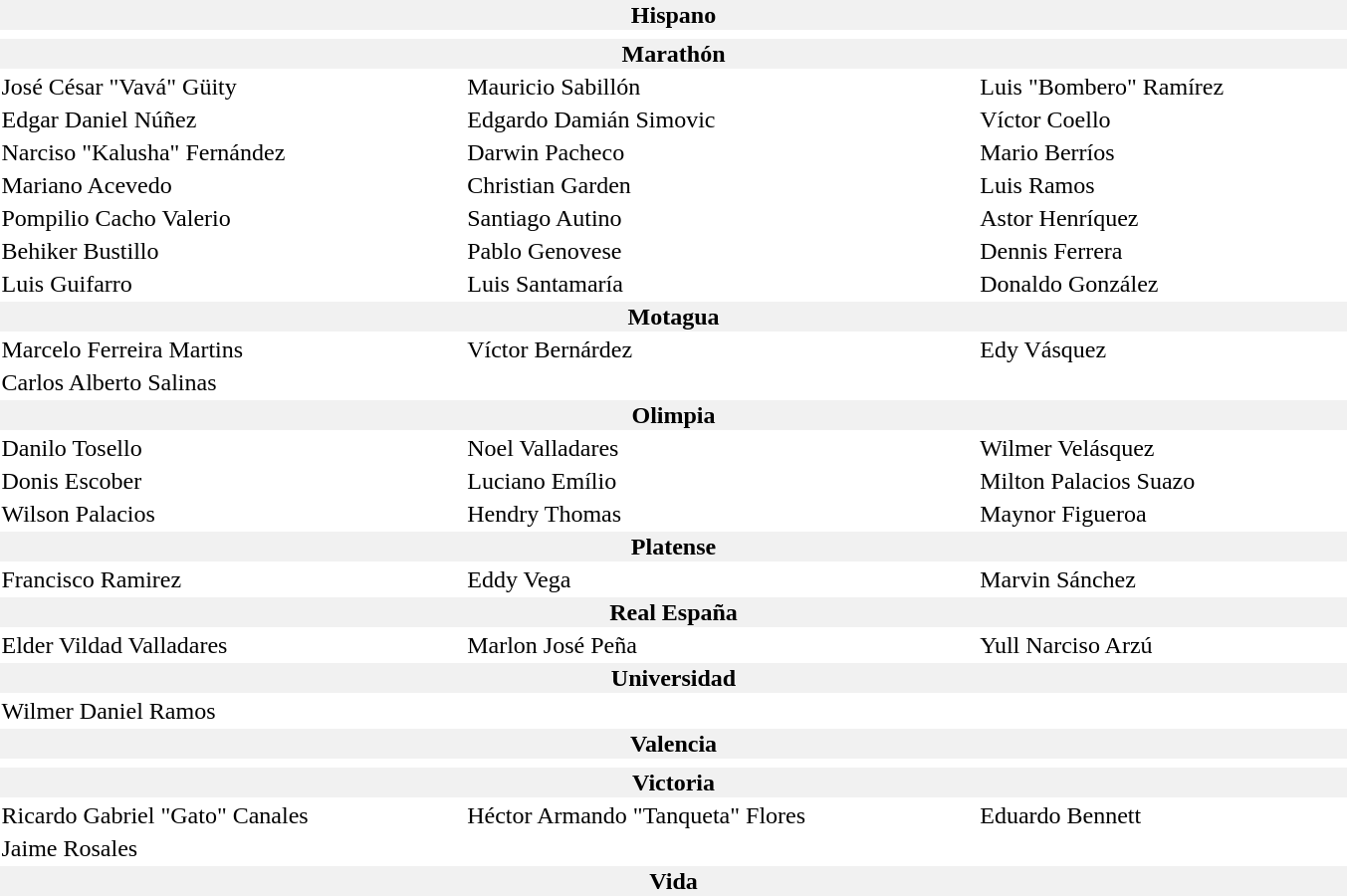<table border="0">
<tr bgcolor="f1f1f1">
<th width="900" colspan="3">Hispano</th>
</tr>
<tr>
<td></td>
<td></td>
<td></td>
</tr>
<tr bgcolor="f1f1f1">
<th width="900" colspan="3">Marathón</th>
</tr>
<tr>
<td> José César "Vavá" Güity</td>
<td> Mauricio Sabillón</td>
<td> Luis "Bombero" Ramírez</td>
</tr>
<tr>
<td> Edgar Daniel Núñez</td>
<td> Edgardo Damián Simovic</td>
<td> Víctor Coello</td>
</tr>
<tr>
<td> Narciso "Kalusha" Fernández</td>
<td> Darwin Pacheco</td>
<td> Mario Berríos</td>
</tr>
<tr>
<td> Mariano Acevedo</td>
<td> Christian Garden</td>
<td> Luis Ramos</td>
</tr>
<tr>
<td> Pompilio Cacho Valerio</td>
<td> Santiago Autino</td>
<td> Astor Henríquez</td>
</tr>
<tr>
<td> Behiker Bustillo</td>
<td> Pablo Genovese</td>
<td> Dennis Ferrera</td>
</tr>
<tr>
<td> Luis Guifarro</td>
<td> Luis Santamaría</td>
<td> Donaldo González</td>
</tr>
<tr bgcolor="f1f1f1">
<th width="900" colspan="3">Motagua</th>
</tr>
<tr>
<td> Marcelo Ferreira Martins</td>
<td> Víctor Bernárdez</td>
<td> Edy Vásquez</td>
</tr>
<tr>
<td> Carlos Alberto Salinas</td>
<td></td>
<td></td>
</tr>
<tr bgcolor="f1f1f1">
<th width="900" colspan="3">Olimpia</th>
</tr>
<tr>
<td> Danilo Tosello</td>
<td> Noel Valladares</td>
<td> Wilmer Velásquez</td>
</tr>
<tr>
<td> Donis Escober</td>
<td> Luciano Emílio</td>
<td> Milton Palacios Suazo</td>
</tr>
<tr>
<td> Wilson Palacios</td>
<td> Hendry Thomas</td>
<td> Maynor Figueroa</td>
</tr>
<tr bgcolor="f1f1f1">
<th width="900" colspan="3">Platense</th>
</tr>
<tr>
<td> Francisco Ramirez</td>
<td> Eddy Vega</td>
<td> Marvin Sánchez</td>
</tr>
<tr bgcolor="f1f1f1">
<th width="900" colspan="3">Real España</th>
</tr>
<tr>
<td> Elder Vildad Valladares</td>
<td> Marlon José Peña</td>
<td> Yull Narciso Arzú</td>
</tr>
<tr bgcolor="f1f1f1">
<th width="900" colspan="3">Universidad</th>
</tr>
<tr>
<td> Wilmer Daniel Ramos</td>
<td></td>
<td></td>
</tr>
<tr bgcolor="f1f1f1">
<th width="900" colspan="3">Valencia</th>
</tr>
<tr>
<td></td>
<td></td>
<td></td>
</tr>
<tr bgcolor="f1f1f1">
<th width="900" colspan="3">Victoria</th>
</tr>
<tr>
<td> Ricardo Gabriel "Gato" Canales</td>
<td> Héctor Armando "Tanqueta" Flores</td>
<td> Eduardo Bennett</td>
</tr>
<tr>
<td> Jaime Rosales</td>
<td></td>
<td></td>
</tr>
<tr bgcolor="f1f1f1">
<th width="900" colspan="3">Vida</th>
</tr>
<tr>
<td></td>
<td></td>
<td></td>
</tr>
</table>
